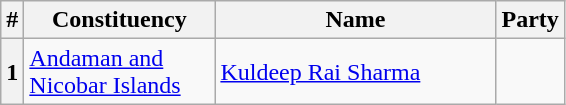<table class="wikitable sortable">
<tr>
<th>#</th>
<th style="width:120px">Constituency</th>
<th style="width:180px">Name</th>
<th colspan=2>Party</th>
</tr>
<tr>
<th>1</th>
<td><a href='#'>Andaman and Nicobar Islands</a></td>
<td><a href='#'>Kuldeep Rai Sharma</a></td>
<td></td>
</tr>
</table>
